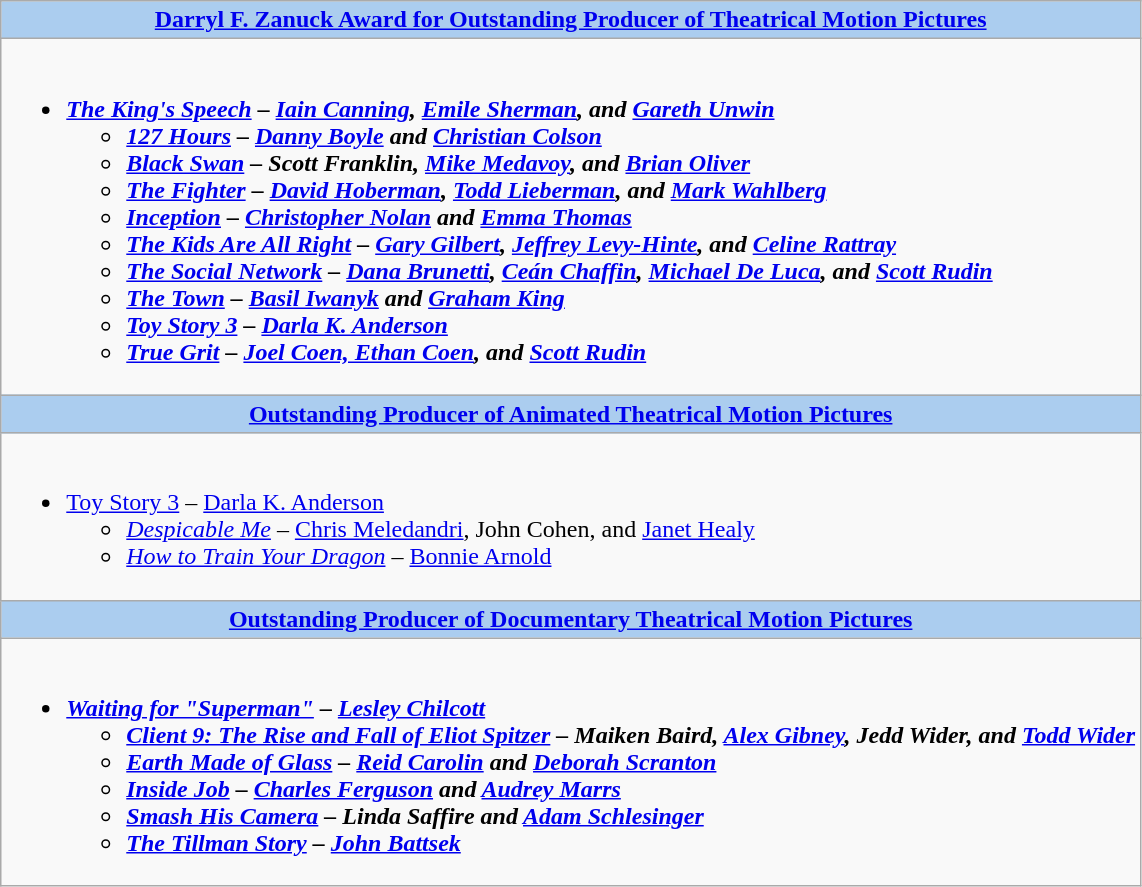<table class=wikitable style="width="100%">
<tr>
<th colspan="2" style="background:#abcdef;"><a href='#'>Darryl F. Zanuck Award for Outstanding Producer of Theatrical Motion Pictures</a></th>
</tr>
<tr>
<td colspan="2" style="vertical-align:top;"><br><ul><li><strong><em><a href='#'>The King's Speech</a><em> – <a href='#'>Iain Canning</a>, <a href='#'>Emile Sherman</a>, and <a href='#'>Gareth Unwin</a><strong><ul><li></em><a href='#'>127 Hours</a><em> – <a href='#'>Danny Boyle</a> and <a href='#'>Christian Colson</a></li><li></em><a href='#'>Black Swan</a><em> – Scott Franklin, <a href='#'>Mike Medavoy</a>, and <a href='#'>Brian Oliver</a></li><li></em><a href='#'>The Fighter</a><em> – <a href='#'>David Hoberman</a>, <a href='#'>Todd Lieberman</a>, and <a href='#'>Mark Wahlberg</a></li><li></em><a href='#'>Inception</a><em> – <a href='#'>Christopher Nolan</a> and <a href='#'>Emma Thomas</a></li><li></em><a href='#'>The Kids Are All Right</a><em> – <a href='#'>Gary Gilbert</a>, <a href='#'>Jeffrey Levy-Hinte</a>, and <a href='#'>Celine Rattray</a></li><li></em><a href='#'>The Social Network</a><em> – <a href='#'>Dana Brunetti</a>, <a href='#'>Ceán Chaffin</a>, <a href='#'>Michael De Luca</a>, and <a href='#'>Scott Rudin</a></li><li></em><a href='#'>The Town</a><em> – <a href='#'>Basil Iwanyk</a> and <a href='#'>Graham King</a></li><li></em><a href='#'>Toy Story 3</a><em> – <a href='#'>Darla K. Anderson</a></li><li></em><a href='#'>True Grit</a><em> – <a href='#'>Joel Coen, Ethan Coen</a>, and <a href='#'>Scott Rudin</a></li></ul></li></ul></td>
</tr>
<tr>
<th colspan="2" style="background:#abcdef;"><a href='#'>Outstanding Producer of Animated Theatrical Motion Pictures</a></th>
</tr>
<tr>
<td colspan="2" style="vertical-align:top;"><br><ul><li></em></strong><a href='#'>Toy Story 3</a></em> – <a href='#'>Darla K. Anderson</a></strong><ul><li><em><a href='#'>Despicable Me</a></em> – <a href='#'>Chris Meledandri</a>, John Cohen, and <a href='#'>Janet Healy</a></li><li><em><a href='#'>How to Train Your Dragon</a></em> – <a href='#'>Bonnie Arnold</a></li></ul></li></ul></td>
</tr>
<tr>
<th colspan="2" style="background:#abcdef;"><a href='#'>Outstanding Producer of Documentary Theatrical Motion Pictures</a></th>
</tr>
<tr>
<td colspan="2" style="vertical-align:top;"><br><ul><li><strong><em><a href='#'>Waiting for "Superman"</a><em> – <a href='#'>Lesley Chilcott</a><strong><ul><li></em><a href='#'>Client 9: The Rise and Fall of Eliot Spitzer</a><em> – Maiken Baird, <a href='#'>Alex Gibney</a>, Jedd Wider, and <a href='#'>Todd Wider</a></li><li></em><a href='#'>Earth Made of Glass</a><em> – <a href='#'>Reid Carolin</a> and <a href='#'>Deborah Scranton</a></li><li></em><a href='#'>Inside Job</a><em> – <a href='#'>Charles Ferguson</a> and <a href='#'>Audrey Marrs</a></li><li></em><a href='#'>Smash His Camera</a><em> – Linda Saffire and <a href='#'>Adam Schlesinger</a></li><li></em><a href='#'>The Tillman Story</a><em> – <a href='#'>John Battsek</a></li></ul></li></ul></td>
</tr>
</table>
